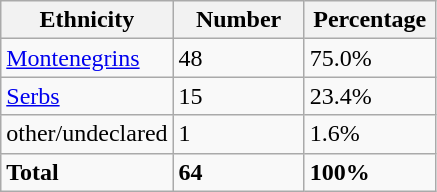<table class="wikitable">
<tr>
<th width="100px">Ethnicity</th>
<th width="80px">Number</th>
<th width="80px">Percentage</th>
</tr>
<tr>
<td><a href='#'>Montenegrins</a></td>
<td>48</td>
<td>75.0%</td>
</tr>
<tr>
<td><a href='#'>Serbs</a></td>
<td>15</td>
<td>23.4%</td>
</tr>
<tr>
<td>other/undeclared</td>
<td>1</td>
<td>1.6%</td>
</tr>
<tr>
<td><strong>Total</strong></td>
<td><strong>64</strong></td>
<td><strong>100%</strong></td>
</tr>
</table>
